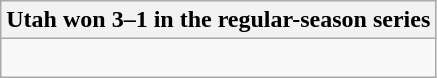<table class="wikitable collapsible collapsed">
<tr>
<th>Utah won 3–1 in the regular-season series</th>
</tr>
<tr>
<td><br>


</td>
</tr>
</table>
